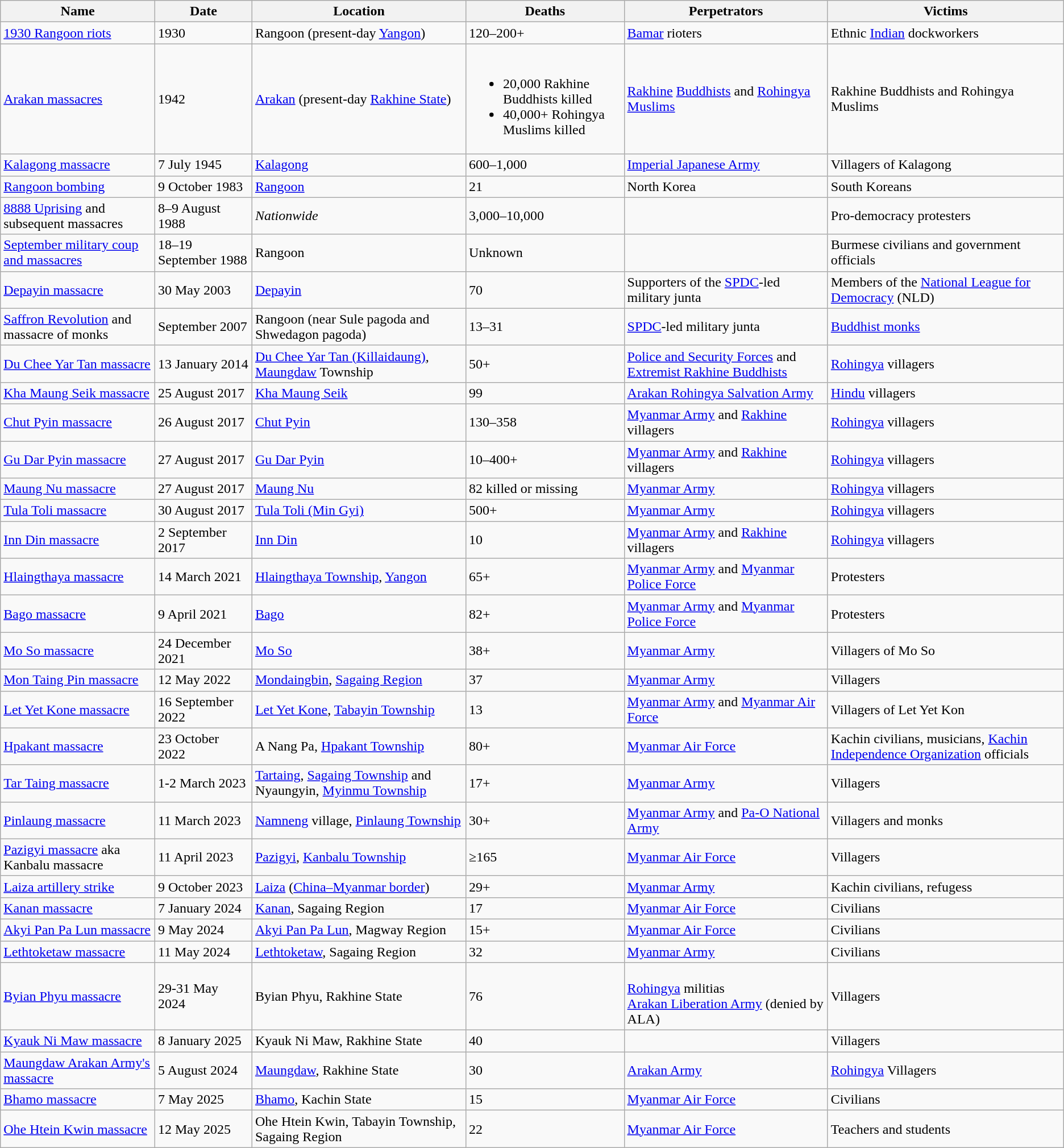<table class="wikitable sortable">
<tr>
<th>Name</th>
<th>Date</th>
<th>Location</th>
<th>Deaths</th>
<th>Perpetrators</th>
<th>Victims</th>
</tr>
<tr>
<td><a href='#'>1930 Rangoon riots</a></td>
<td> 1930</td>
<td>Rangoon (present-day <a href='#'>Yangon</a>)</td>
<td> 120–200+</td>
<td><a href='#'>Bamar</a> rioters</td>
<td>Ethnic <a href='#'>Indian</a> dockworkers</td>
</tr>
<tr>
<td><a href='#'>Arakan massacres</a></td>
<td> 1942</td>
<td><a href='#'>Arakan</a> (present-day <a href='#'>Rakhine State</a>)</td>
<td><br><ul><li>20,000 Rakhine Buddhists killed</li><li>40,000+ Rohingya Muslims killed</li></ul></td>
<td><a href='#'>Rakhine</a> <a href='#'>Buddhists</a> and <a href='#'>Rohingya</a> <a href='#'>Muslims</a></td>
<td>Rakhine Buddhists and Rohingya Muslims</td>
</tr>
<tr>
<td><a href='#'>Kalagong massacre</a></td>
<td> 7 July 1945</td>
<td><a href='#'>Kalagong</a></td>
<td> 600–1,000</td>
<td> <a href='#'>Imperial Japanese Army</a></td>
<td>Villagers of Kalagong</td>
</tr>
<tr>
<td><a href='#'>Rangoon bombing</a></td>
<td> 9 October 1983</td>
<td><a href='#'>Rangoon</a></td>
<td> 21</td>
<td>North Korea</td>
<td>South Koreans</td>
</tr>
<tr>
<td><a href='#'>8888 Uprising</a> and subsequent massacres</td>
<td> 8–9 August 1988</td>
<td><em>Nationwide</em></td>
<td> 3,000–10,000</td>
<td></td>
<td>Pro-democracy protesters</td>
</tr>
<tr>
<td><a href='#'>September military coup and massacres</a></td>
<td> 18–19 September 1988</td>
<td>Rangoon</td>
<td>Unknown</td>
<td></td>
<td>Burmese civilians and government officials</td>
</tr>
<tr>
<td><a href='#'>Depayin massacre</a></td>
<td> 30 May 2003</td>
<td><a href='#'>Depayin</a></td>
<td> 70</td>
<td>Supporters of the <a href='#'>SPDC</a>-led military junta</td>
<td>Members of the <a href='#'>National League for Democracy</a> (NLD)</td>
</tr>
<tr>
<td><a href='#'>Saffron Revolution</a> and massacre of monks</td>
<td> September 2007</td>
<td>Rangoon (near Sule pagoda and Shwedagon pagoda)</td>
<td> 13–31</td>
<td><a href='#'>SPDC</a>-led military junta</td>
<td><a href='#'>Buddhist monks</a></td>
</tr>
<tr>
<td><a href='#'>Du Chee Yar Tan massacre</a></td>
<td> 13 January 2014</td>
<td><a href='#'>Du Chee Yar Tan (Killaidaung)</a>, <a href='#'>Maungdaw</a> Township</td>
<td> 50+ </td>
<td><a href='#'>Police and Security Forces</a> and <a href='#'>Extremist Rakhine Buddhists</a></td>
<td><a href='#'>Rohingya</a> villagers</td>
</tr>
<tr>
<td><a href='#'>Kha Maung Seik massacre</a></td>
<td> 25 August 2017</td>
<td><a href='#'>Kha Maung Seik</a></td>
<td> 99</td>
<td><a href='#'>Arakan Rohingya Salvation Army</a></td>
<td><a href='#'>Hindu</a> villagers</td>
</tr>
<tr>
<td><a href='#'>Chut Pyin massacre</a></td>
<td> 26 August 2017</td>
<td><a href='#'>Chut Pyin</a></td>
<td> 130–358</td>
<td><a href='#'>Myanmar Army</a> and <a href='#'>Rakhine</a> villagers</td>
<td><a href='#'>Rohingya</a> villagers</td>
</tr>
<tr>
<td><a href='#'>Gu Dar Pyin massacre</a></td>
<td> 27 August 2017</td>
<td><a href='#'>Gu Dar Pyin</a></td>
<td> 10–400+</td>
<td><a href='#'>Myanmar Army</a> and <a href='#'>Rakhine</a> villagers</td>
<td><a href='#'>Rohingya</a> villagers</td>
</tr>
<tr>
<td><a href='#'>Maung Nu massacre</a></td>
<td> 27 August 2017</td>
<td><a href='#'>Maung Nu</a></td>
<td> 82 killed or missing</td>
<td><a href='#'>Myanmar Army</a></td>
<td><a href='#'>Rohingya</a> villagers</td>
</tr>
<tr>
<td><a href='#'>Tula Toli massacre</a></td>
<td> 30 August 2017</td>
<td><a href='#'>Tula Toli (Min Gyi)</a></td>
<td>  500+</td>
<td><a href='#'>Myanmar Army</a></td>
<td><a href='#'>Rohingya</a> villagers</td>
</tr>
<tr>
<td><a href='#'>Inn Din massacre</a></td>
<td> 2 September 2017</td>
<td><a href='#'>Inn Din</a></td>
<td> 10</td>
<td><a href='#'>Myanmar Army</a> and <a href='#'>Rakhine</a> villagers</td>
<td><a href='#'>Rohingya</a> villagers</td>
</tr>
<tr>
<td><a href='#'>Hlaingthaya massacre</a></td>
<td>14 March 2021</td>
<td><a href='#'>Hlaingthaya Township</a>, <a href='#'>Yangon</a></td>
<td>65+</td>
<td><a href='#'>Myanmar Army</a> and <a href='#'>Myanmar Police Force</a></td>
<td>Protesters</td>
</tr>
<tr>
<td><a href='#'>Bago massacre</a></td>
<td>9 April 2021</td>
<td><a href='#'>Bago</a></td>
<td>82+</td>
<td><a href='#'>Myanmar Army</a> and <a href='#'>Myanmar Police Force</a></td>
<td>Protesters</td>
</tr>
<tr>
<td><a href='#'>Mo So massacre</a></td>
<td>24 December 2021</td>
<td><a href='#'>Mo So</a></td>
<td>38+</td>
<td><a href='#'>Myanmar Army</a></td>
<td>Villagers of Mo So</td>
</tr>
<tr>
<td><a href='#'>Mon Taing Pin massacre</a></td>
<td>12 May 2022</td>
<td><a href='#'>Mondaingbin</a>, <a href='#'>Sagaing Region</a></td>
<td>37</td>
<td><a href='#'>Myanmar Army</a></td>
<td>Villagers</td>
</tr>
<tr>
<td><a href='#'>Let Yet Kone massacre</a></td>
<td>16 September 2022</td>
<td><a href='#'>Let Yet Kone</a>, <a href='#'>Tabayin Township</a></td>
<td>13</td>
<td><a href='#'>Myanmar Army</a> and <a href='#'>Myanmar Air Force</a></td>
<td>Villagers of Let Yet Kon</td>
</tr>
<tr>
<td><a href='#'>Hpakant massacre</a></td>
<td>23 October 2022</td>
<td>A Nang Pa, <a href='#'>Hpakant Township</a></td>
<td>80+</td>
<td><a href='#'>Myanmar Air Force</a></td>
<td>Kachin civilians, musicians, <a href='#'>Kachin Independence Organization</a> officials</td>
</tr>
<tr>
<td><a href='#'>Tar Taing massacre</a></td>
<td>1-2 March 2023</td>
<td><a href='#'>Tartaing</a>, <a href='#'>Sagaing Township</a> and Nyaungyin, <a href='#'>Myinmu Township</a></td>
<td>17+</td>
<td><a href='#'>Myanmar Army</a></td>
<td>Villagers</td>
</tr>
<tr>
<td><a href='#'>Pinlaung massacre</a></td>
<td>11 March 2023</td>
<td><a href='#'>Namneng</a> village, <a href='#'>Pinlaung Township</a></td>
<td>30+</td>
<td><a href='#'>Myanmar Army</a> and <a href='#'>Pa-O National Army</a></td>
<td>Villagers and monks</td>
</tr>
<tr>
<td><a href='#'>Pazigyi massacre</a> aka <br>Kanbalu massacre</td>
<td>11 April 2023</td>
<td><a href='#'>Pazigyi</a>, <a href='#'>Kanbalu Township</a></td>
<td> ≥165</td>
<td><a href='#'>Myanmar Air Force</a></td>
<td>Villagers</td>
</tr>
<tr>
<td><a href='#'>Laiza artillery strike</a></td>
<td>9 October 2023</td>
<td><a href='#'>Laiza</a> (<a href='#'>China–Myanmar border</a>)</td>
<td>29+</td>
<td><a href='#'>Myanmar Army</a></td>
<td>Kachin civilians, refugess</td>
</tr>
<tr>
<td><a href='#'>Kanan massacre</a></td>
<td>7 January 2024</td>
<td><a href='#'>Kanan</a>, Sagaing Region</td>
<td>17</td>
<td><a href='#'>Myanmar Air Force</a></td>
<td>Civilians</td>
</tr>
<tr>
<td><a href='#'>Akyi Pan Pa Lun massacre</a></td>
<td>9 May 2024</td>
<td><a href='#'>Akyi Pan Pa Lun</a>, Magway Region</td>
<td>15+</td>
<td><a href='#'>Myanmar Air Force</a></td>
<td>Civilians</td>
</tr>
<tr>
<td><a href='#'>Lethtoketaw massacre</a></td>
<td>11 May 2024</td>
<td><a href='#'>Lethtoketaw</a>, Sagaing Region</td>
<td>32</td>
<td><a href='#'>Myanmar Army</a></td>
<td>Civilians</td>
</tr>
<tr>
<td><a href='#'>Byian Phyu massacre</a></td>
<td>29-31 May 2024</td>
<td>Byian Phyu, Rakhine State</td>
<td>76</td>
<td><br> <a href='#'>Rohingya</a> militias<br> <a href='#'>Arakan Liberation Army</a> (denied by ALA)</td>
<td>Villagers</td>
</tr>
<tr>
<td><a href='#'>Kyauk Ni Maw massacre</a></td>
<td>8 January 2025</td>
<td>Kyauk Ni Maw, Rakhine State</td>
<td>40</td>
<td></td>
<td>Villagers</td>
</tr>
<tr>
<td><a href='#'>Maungdaw Arakan Army's massacre</a></td>
<td>5 August 2024</td>
<td><a href='#'>Maungdaw</a>, Rakhine State</td>
<td>30</td>
<td><a href='#'>Arakan Army</a></td>
<td><a href='#'>Rohingya</a> Villagers</td>
</tr>
<tr>
<td><a href='#'>Bhamo massacre</a></td>
<td>7 May 2025</td>
<td><a href='#'>Bhamo</a>, Kachin State</td>
<td>15</td>
<td><a href='#'>Myanmar Air Force</a></td>
<td>Civilians</td>
</tr>
<tr>
<td><a href='#'>Ohe Htein Kwin massacre</a></td>
<td>12 May 2025</td>
<td>Ohe Htein Kwin, Tabayin Township, Sagaing Region</td>
<td>22</td>
<td><a href='#'>Myanmar Air Force</a></td>
<td>Teachers and students</td>
</tr>
</table>
